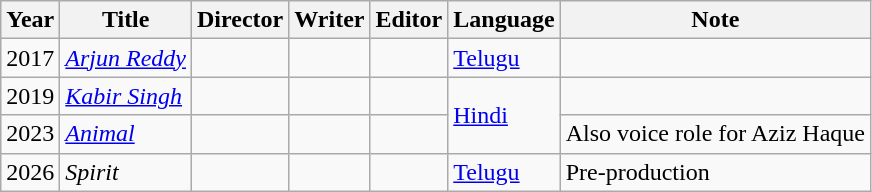<table class="wikitable">
<tr>
<th scope="col">Year</th>
<th scope="col">Title</th>
<th scope="col">Director</th>
<th scope="col">Writer</th>
<th scope="col">Editor</th>
<th scope="col">Language</th>
<th scope="col">Note</th>
</tr>
<tr>
<td>2017</td>
<td><em><a href='#'>Arjun Reddy</a></em></td>
<td></td>
<td></td>
<td></td>
<td rowspan="1"><a href='#'>Telugu</a></td>
<td></td>
</tr>
<tr>
<td>2019</td>
<td><em><a href='#'>Kabir Singh</a></em></td>
<td></td>
<td></td>
<td></td>
<td rowspan="2"><a href='#'>Hindi</a></td>
<td></td>
</tr>
<tr>
<td>2023</td>
<td><em><a href='#'>Animal</a></em></td>
<td></td>
<td></td>
<td></td>
<td>Also voice role for Aziz Haque</td>
</tr>
<tr>
<td>2026</td>
<td><em>Spirit</em></td>
<td></td>
<td></td>
<td></td>
<td><a href='#'>Telugu</a></td>
<td>Pre-production</td>
</tr>
</table>
